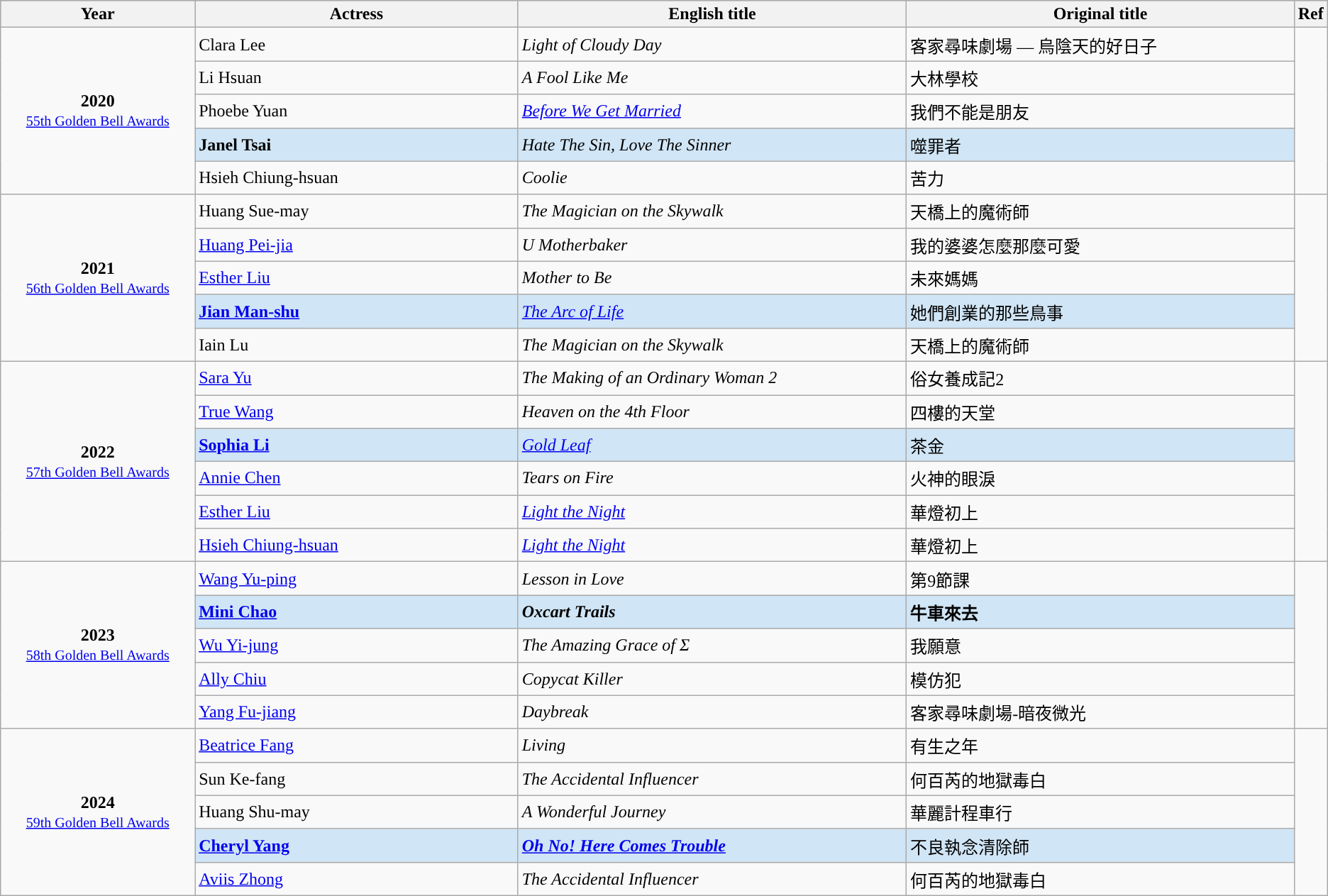<table class="wikitable">
<tr style="background:#bebebe;">
<th style="width:15%;">Year</th>
<th style="width:25%;">Actress</th>
<th style="width:30%;">English title</th>
<th style="width:30%;">Original title</th>
<th style="width:2%;">Ref</th>
</tr>
<tr>
<td rowspan=5 style="text-align:center"><strong>2020</strong> <br> <small><a href='#'>55th Golden Bell Awards</a></small></td>
<td>Clara Lee</td>
<td><em>Light of Cloudy Day</em></td>
<td>客家尋味劇場 — 烏陰天的好日子</td>
<td rowspan=5></td>
</tr>
<tr>
<td>Li Hsuan</td>
<td><em>A Fool Like Me</em></td>
<td>大林學校</td>
</tr>
<tr>
<td>Phoebe Yuan</td>
<td><em><a href='#'>Before We Get Married</a></em></td>
<td>我們不能是朋友</td>
</tr>
<tr>
<td style="background:#d0e5f5;"><strong>Janel Tsai</strong></td>
<td style="background:#d0e5f5;"><em>Hate The Sin, Love The Sinner	</em></td>
<td style="background:#d0e5f5;">噬罪者</td>
</tr>
<tr>
<td>Hsieh Chiung-hsuan</td>
<td><em>Coolie</em></td>
<td>苦力</td>
</tr>
<tr>
<td rowspan=5 style="text-align:center"><strong>2021</strong> <br> <small><a href='#'>56th Golden Bell Awards</a></small></td>
<td>Huang Sue-may</td>
<td><em>The Magician on the Skywalk</em></td>
<td>天橋上的魔術師</td>
<td rowspan=5></td>
</tr>
<tr>
<td><a href='#'>Huang Pei-jia</a></td>
<td><em>U Motherbaker</em></td>
<td>我的婆婆怎麼那麼可愛</td>
</tr>
<tr>
<td><a href='#'>Esther Liu</a></td>
<td><em>Mother to Be</em></td>
<td>未來媽媽</td>
</tr>
<tr>
<td style="background:#d0e5f5;"><strong><a href='#'>Jian Man-shu</a></strong></td>
<td style="background:#d0e5f5;"><em><a href='#'>The Arc of Life</a></em></td>
<td style="background:#d0e5f5;">她們創業的那些鳥事</td>
</tr>
<tr>
<td>Iain Lu</td>
<td><em>The Magician on the Skywalk</em></td>
<td>天橋上的魔術師</td>
</tr>
<tr>
<td rowspan=6 style="text-align:center"><strong>2022</strong> <br> <small><a href='#'>57th Golden Bell Awards</a></small></td>
<td><a href='#'>Sara Yu</a></td>
<td><em>The Making of an Ordinary Woman 2</em></td>
<td>俗女養成記2</td>
<td rowspan=6></td>
</tr>
<tr>
<td><a href='#'>True Wang</a></td>
<td><em>Heaven on the 4th Floor</em></td>
<td>四樓的天堂</td>
</tr>
<tr>
<td style="background:#d0e5f5;"><strong><a href='#'>Sophia Li</a></strong></td>
<td style="background:#d0e5f5;"><em><a href='#'>Gold Leaf</a></em></td>
<td style="background:#d0e5f5;">茶金</td>
</tr>
<tr>
<td><a href='#'>Annie Chen</a></td>
<td><em>Tears on Fire</em></td>
<td>火神的眼淚</td>
</tr>
<tr>
<td><a href='#'>Esther Liu</a></td>
<td><em><a href='#'>Light the Night</a></em></td>
<td>華燈初上</td>
</tr>
<tr>
<td><a href='#'>Hsieh Chiung-hsuan</a></td>
<td><em><a href='#'>Light the Night</a></em></td>
<td>華燈初上</td>
</tr>
<tr>
<td rowspan=5 style="text-align:center"><strong>2023</strong> <br> <small><a href='#'>58th Golden Bell Awards</a></small></td>
<td><a href='#'>Wang Yu-ping</a></td>
<td><em>Lesson in Love</em></td>
<td>第9節課</td>
<td rowspan=5></td>
</tr>
<tr style="background:#d0e5f5;">
<td><strong><a href='#'>Mini Chao</a></strong></td>
<td><strong><em>Oxcart Trails</em></strong></td>
<td><strong>牛車來去</strong></td>
</tr>
<tr>
<td><a href='#'>Wu Yi-jung</a></td>
<td><em>The Amazing Grace of Σ</em></td>
<td>我願意</td>
</tr>
<tr>
<td><a href='#'>Ally Chiu</a></td>
<td><em>Copycat Killer</em></td>
<td>模仿犯</td>
</tr>
<tr>
<td><a href='#'>Yang Fu-jiang</a></td>
<td><em>Daybreak</em></td>
<td>客家尋味劇場-暗夜微光</td>
</tr>
<tr>
<td rowspan=5 style="text-align:center"><strong>2024</strong> <br> <small><a href='#'>59th Golden Bell Awards</a></small></td>
<td><a href='#'>Beatrice Fang</a></td>
<td><em>Living</em></td>
<td>有生之年</td>
<td rowspan=5></td>
</tr>
<tr>
<td>Sun Ke-fang</td>
<td><em>The Accidental Influencer</em></td>
<td>何百芮的地獄毒白</td>
</tr>
<tr>
<td>Huang Shu-may</td>
<td><em>A Wonderful Journey</em></td>
<td>華麗計程車行</td>
</tr>
<tr>
<td style="background:#d0e5f5;"><strong><a href='#'>Cheryl Yang</a></strong></td>
<td style="background:#d0e5f5;"><strong><em><a href='#'>Oh No! Here Comes Trouble</a></em></strong></td>
<td style="background:#d0e5f5;">不良執念清除師</td>
</tr>
<tr>
<td><a href='#'>Aviis Zhong</a></td>
<td><em>The Accidental Influencer</em></td>
<td>何百芮的地獄毒白</td>
</tr>
</table>
